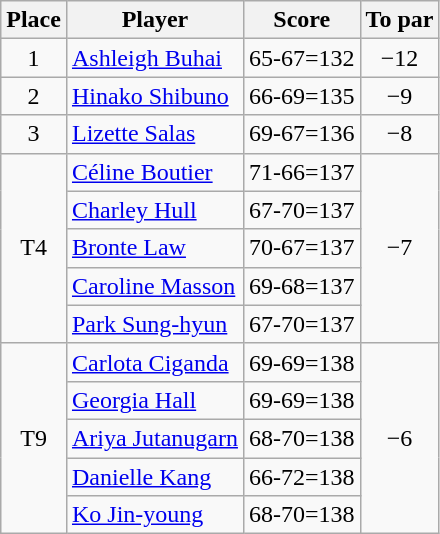<table class="wikitable">
<tr>
<th>Place</th>
<th>Player</th>
<th>Score</th>
<th>To par</th>
</tr>
<tr>
<td align=center>1</td>
<td> <a href='#'>Ashleigh Buhai</a></td>
<td>65-67=132</td>
<td align=center>−12</td>
</tr>
<tr>
<td align=center>2</td>
<td> <a href='#'>Hinako Shibuno</a></td>
<td>66-69=135</td>
<td align=center>−9</td>
</tr>
<tr>
<td align=center>3</td>
<td> <a href='#'>Lizette Salas</a></td>
<td>69-67=136</td>
<td align=center>−8</td>
</tr>
<tr>
<td align=center rowspan=5>T4</td>
<td> <a href='#'>Céline Boutier</a></td>
<td>71-66=137</td>
<td align=center rowspan=5>−7</td>
</tr>
<tr>
<td> <a href='#'>Charley Hull</a></td>
<td>67-70=137</td>
</tr>
<tr>
<td> <a href='#'>Bronte Law</a></td>
<td>70-67=137</td>
</tr>
<tr>
<td> <a href='#'>Caroline Masson</a></td>
<td>69-68=137</td>
</tr>
<tr>
<td> <a href='#'>Park Sung-hyun</a></td>
<td>67-70=137</td>
</tr>
<tr>
<td align=center rowspan=5>T9</td>
<td> <a href='#'>Carlota Ciganda</a></td>
<td>69-69=138</td>
<td align=center rowspan=5>−6</td>
</tr>
<tr>
<td> <a href='#'>Georgia Hall</a></td>
<td>69-69=138</td>
</tr>
<tr>
<td> <a href='#'>Ariya Jutanugarn</a></td>
<td>68-70=138</td>
</tr>
<tr>
<td> <a href='#'>Danielle Kang</a></td>
<td>66-72=138</td>
</tr>
<tr>
<td> <a href='#'>Ko Jin-young</a></td>
<td>68-70=138</td>
</tr>
</table>
